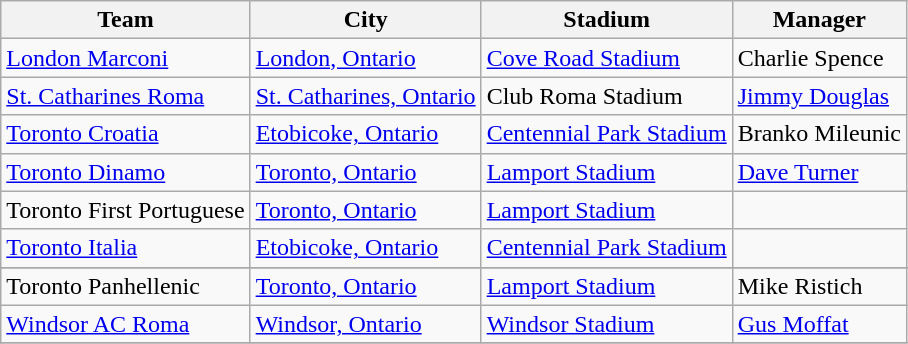<table class="wikitable sortable">
<tr>
<th>Team</th>
<th>City</th>
<th>Stadium</th>
<th>Manager</th>
</tr>
<tr>
<td><a href='#'>London Marconi</a></td>
<td><a href='#'>London, Ontario</a></td>
<td><a href='#'>Cove Road Stadium</a></td>
<td>Charlie Spence</td>
</tr>
<tr>
<td><a href='#'>St. Catharines Roma</a></td>
<td><a href='#'>St. Catharines, Ontario</a></td>
<td>Club Roma Stadium</td>
<td><a href='#'>Jimmy Douglas</a></td>
</tr>
<tr>
<td><a href='#'>Toronto Croatia</a></td>
<td><a href='#'>Etobicoke, Ontario</a></td>
<td><a href='#'>Centennial Park Stadium</a></td>
<td>Branko Mileunic</td>
</tr>
<tr>
<td><a href='#'>Toronto Dinamo</a></td>
<td><a href='#'>Toronto, Ontario</a></td>
<td><a href='#'>Lamport Stadium</a></td>
<td><a href='#'>Dave Turner</a></td>
</tr>
<tr>
<td>Toronto First Portuguese</td>
<td><a href='#'>Toronto, Ontario</a></td>
<td><a href='#'>Lamport Stadium</a></td>
<td></td>
</tr>
<tr>
<td><a href='#'>Toronto Italia</a></td>
<td><a href='#'>Etobicoke, Ontario</a></td>
<td><a href='#'>Centennial Park Stadium</a></td>
<td></td>
</tr>
<tr>
</tr>
<tr>
<td>Toronto Panhellenic</td>
<td><a href='#'>Toronto, Ontario</a></td>
<td><a href='#'>Lamport Stadium</a></td>
<td>Mike Ristich</td>
</tr>
<tr>
<td><a href='#'>Windsor AC Roma</a></td>
<td><a href='#'>Windsor, Ontario</a></td>
<td><a href='#'>Windsor Stadium</a></td>
<td><a href='#'>Gus Moffat</a></td>
</tr>
<tr>
</tr>
</table>
